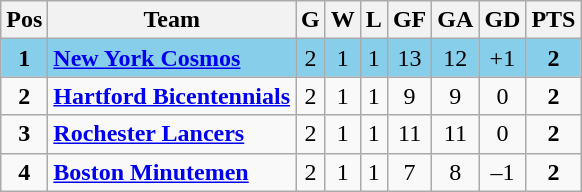<table class="wikitable sortable">
<tr>
<th>Pos</th>
<th>Team</th>
<th>G</th>
<th>W</th>
<th>L</th>
<th>GF</th>
<th>GA</th>
<th>GD</th>
<th>PTS</th>
</tr>
<tr style="background:skyblue;">
<td align=center><strong>1</strong></td>
<td><strong><a href='#'>New York Cosmos</a></strong></td>
<td align=center>2</td>
<td align=center>1</td>
<td align=center>1</td>
<td align=center>13</td>
<td align=center>12</td>
<td align=center>+1</td>
<td align=center><strong>2</strong></td>
</tr>
<tr>
<td align=center><strong>2</strong></td>
<td><strong><a href='#'>Hartford Bicentennials</a></strong></td>
<td align=center>2</td>
<td align=center>1</td>
<td align=center>1</td>
<td align=center>9</td>
<td align=center>9</td>
<td align=center>0</td>
<td align=center><strong>2</strong></td>
</tr>
<tr>
<td align=center><strong>3</strong></td>
<td><strong><a href='#'>Rochester Lancers</a></strong></td>
<td align=center>2</td>
<td align=center>1</td>
<td align=center>1</td>
<td align=center>11</td>
<td align=center>11</td>
<td align=center>0</td>
<td align=center><strong>2</strong></td>
</tr>
<tr>
<td align=center><strong>4</strong></td>
<td><strong><a href='#'>Boston Minutemen</a></strong></td>
<td align=center>2</td>
<td align=center>1</td>
<td align=center>1</td>
<td align=center>7</td>
<td align=center>8</td>
<td align=center>–1</td>
<td align=center><strong>2</strong></td>
</tr>
</table>
